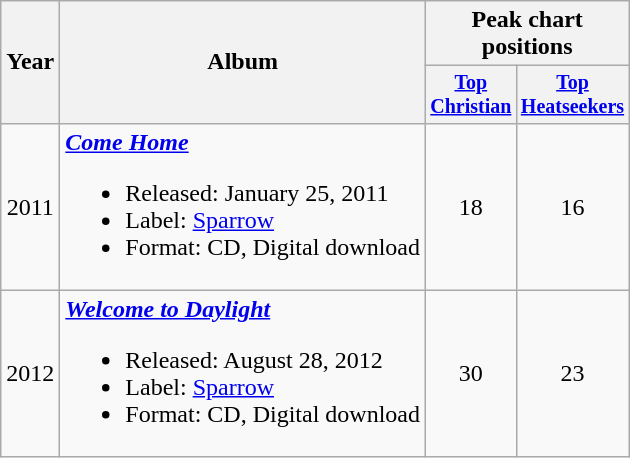<table class="wikitable" style="text-align:center;">
<tr>
<th rowspan="2">Year</th>
<th rowspan="2">Album</th>
<th colspan="3">Peak chart positions</th>
</tr>
<tr style="font-size:smaller;">
<th width="40"><a href='#'>Top<br>Christian</a></th>
<th width="40"><a href='#'>Top<br>Heatseekers</a></th>
</tr>
<tr>
<td>2011</td>
<td align="left"><strong><em><a href='#'>Come Home</a></em></strong><br><ul><li>Released: January 25, 2011</li><li>Label: <a href='#'>Sparrow</a></li><li>Format: CD, Digital download</li></ul></td>
<td>18</td>
<td>16</td>
</tr>
<tr>
<td>2012</td>
<td align="left"><strong><em><a href='#'>Welcome to Daylight</a></em></strong><br><ul><li>Released: August 28, 2012</li><li>Label: <a href='#'>Sparrow</a></li><li>Format: CD, Digital download</li></ul></td>
<td>30</td>
<td>23</td>
</tr>
</table>
